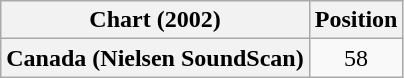<table class="wikitable plainrowheaders" style="text-align:center">
<tr>
<th scope="col">Chart (2002)</th>
<th scope="col">Position</th>
</tr>
<tr>
<th scope="row">Canada (Nielsen SoundScan)</th>
<td>58</td>
</tr>
</table>
